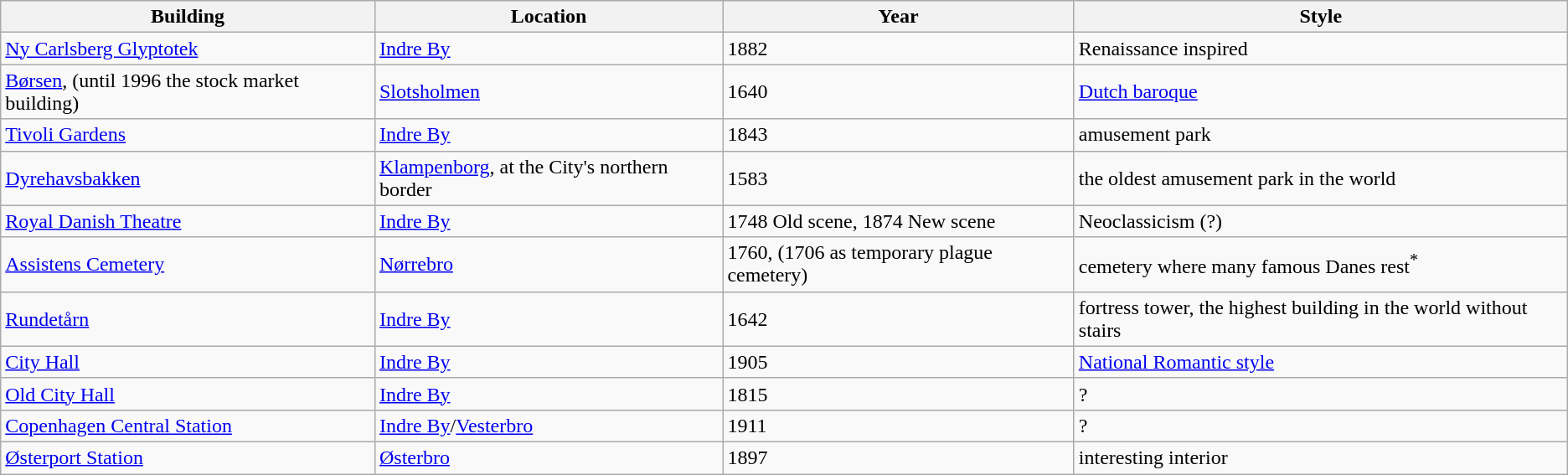<table class="wikitable" border="1">
<tr>
<th header 1>Building</th>
<th header 2>Location</th>
<th header 3>Year</th>
<th header 4>Style</th>
</tr>
<tr>
<td row 1, cell 1><a href='#'>Ny Carlsberg Glyptotek</a></td>
<td row 1, cell 2><a href='#'>Indre By</a></td>
<td row 1, cell 3>1882</td>
<td row 1, cell 4>Renaissance inspired</td>
</tr>
<tr>
<td row 2, cell 1><a href='#'>Børsen</a>, (until 1996 the stock market building)</td>
<td row 2, cell 2><a href='#'>Slotsholmen</a></td>
<td row 2, cell 3>1640</td>
<td row 2, cell 4><a href='#'>Dutch baroque</a></td>
</tr>
<tr>
<td row 3, cell 1><a href='#'>Tivoli Gardens</a></td>
<td row 3, cell 2><a href='#'>Indre By</a></td>
<td row 3, cell 3>1843</td>
<td row 3, cell 4>amusement park</td>
</tr>
<tr>
<td row 4, cell 1><a href='#'>Dyrehavsbakken</a></td>
<td row 4, cell 2><a href='#'>Klampenborg</a>, at the City's northern border</td>
<td row 4, cell 3>1583</td>
<td row 4, cell 4>the oldest amusement park in the world</td>
</tr>
<tr>
<td row 5, cell 1><a href='#'>Royal Danish Theatre</a></td>
<td row 5, cell 2><a href='#'>Indre By</a></td>
<td row 5, cell 3>1748 Old scene, 1874 New scene</td>
<td row 5, cell 4>Neoclassicism (?)</td>
</tr>
<tr>
<td row 6, cell 1><a href='#'>Assistens Cemetery</a></td>
<td row 6, cell 2><a href='#'>Nørrebro</a></td>
<td row 6, cell 3>1760, (1706 as temporary plague cemetery)</td>
<td row 6, cell 4>cemetery where many famous Danes rest<sup>*</sup></td>
</tr>
<tr>
<td row 7, cell 1><a href='#'>Rundetårn</a></td>
<td row 7, cell 2><a href='#'>Indre By</a></td>
<td row 7, cell 3>1642</td>
<td row 7, cell 4>fortress tower, the highest building in the world without stairs</td>
</tr>
<tr>
<td row 8, cell 1><a href='#'>City Hall</a></td>
<td row 8, cell 2><a href='#'>Indre By</a></td>
<td row 8, cell 3>1905</td>
<td row 8, cell 4><a href='#'>National Romantic style</a></td>
</tr>
<tr>
<td row 8, cell 1><a href='#'>Old City Hall</a></td>
<td row 8, cell 2><a href='#'>Indre By</a></td>
<td row 8, cell 3>1815</td>
<td row 8, cell 4>?</td>
</tr>
<tr>
<td row 9, cell 1><a href='#'>Copenhagen Central Station</a></td>
<td row 9, cell 2><a href='#'>Indre By</a>/<a href='#'>Vesterbro</a></td>
<td row 9, cell 3>1911</td>
<td row 9, cell 4>?</td>
</tr>
<tr>
<td row 10, cell 1><a href='#'>Østerport Station</a></td>
<td row 10, cell 2><a href='#'>Østerbro</a></td>
<td row 10, cell 3>1897</td>
<td row 10, cell 4>interesting interior</td>
</tr>
</table>
